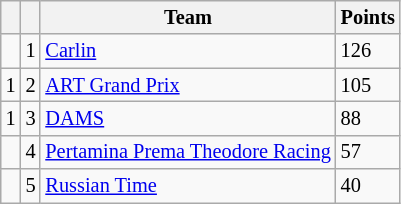<table class="wikitable" style="font-size: 85%;">
<tr>
<th></th>
<th></th>
<th>Team</th>
<th>Points</th>
</tr>
<tr>
<td></td>
<td align="center">1</td>
<td> <a href='#'>Carlin</a></td>
<td>126</td>
</tr>
<tr>
<td> 1</td>
<td align="center">2</td>
<td> <a href='#'>ART Grand Prix</a></td>
<td>105</td>
</tr>
<tr>
<td> 1</td>
<td align="center">3</td>
<td> <a href='#'>DAMS</a></td>
<td>88</td>
</tr>
<tr>
<td></td>
<td align="center">4</td>
<td> <a href='#'>Pertamina Prema Theodore Racing</a></td>
<td>57</td>
</tr>
<tr>
<td></td>
<td align="center">5</td>
<td> <a href='#'>Russian Time</a></td>
<td>40</td>
</tr>
</table>
